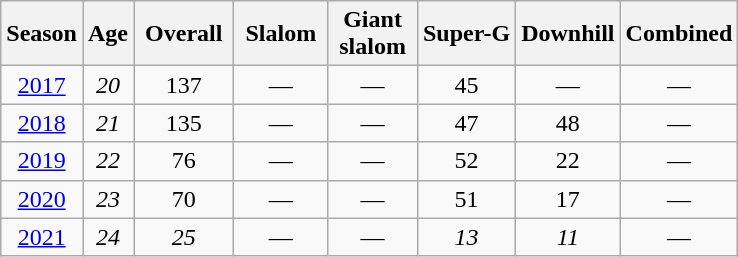<table class=wikitable style="text-align:center">
<tr>
<th>Season</th>
<th>Age</th>
<th> Overall </th>
<th> Slalom </th>
<th>Giant<br> slalom </th>
<th>Super-G</th>
<th>Downhill</th>
<th>Combined</th>
</tr>
<tr>
<td><a href='#'>2017</a></td>
<td><em>20</em></td>
<td>137</td>
<td>—</td>
<td>—</td>
<td>45</td>
<td>—</td>
<td>—</td>
</tr>
<tr>
<td><a href='#'>2018</a></td>
<td><em>21</em></td>
<td>135</td>
<td>—</td>
<td>—</td>
<td>47</td>
<td>48</td>
<td>—</td>
</tr>
<tr>
<td><a href='#'>2019</a></td>
<td><em>22</em></td>
<td>76</td>
<td>—</td>
<td>—</td>
<td>52</td>
<td>22</td>
<td>—</td>
</tr>
<tr>
<td><a href='#'>2020</a></td>
<td><em>23</em></td>
<td>70</td>
<td>—</td>
<td>—</td>
<td>51</td>
<td>17</td>
<td>—</td>
</tr>
<tr>
<td><a href='#'>2021</a></td>
<td><em>24</em></td>
<td><em>25</em></td>
<td>—</td>
<td>—</td>
<td><em>13</em></td>
<td><em>11</em></td>
<td>—</td>
</tr>
</table>
